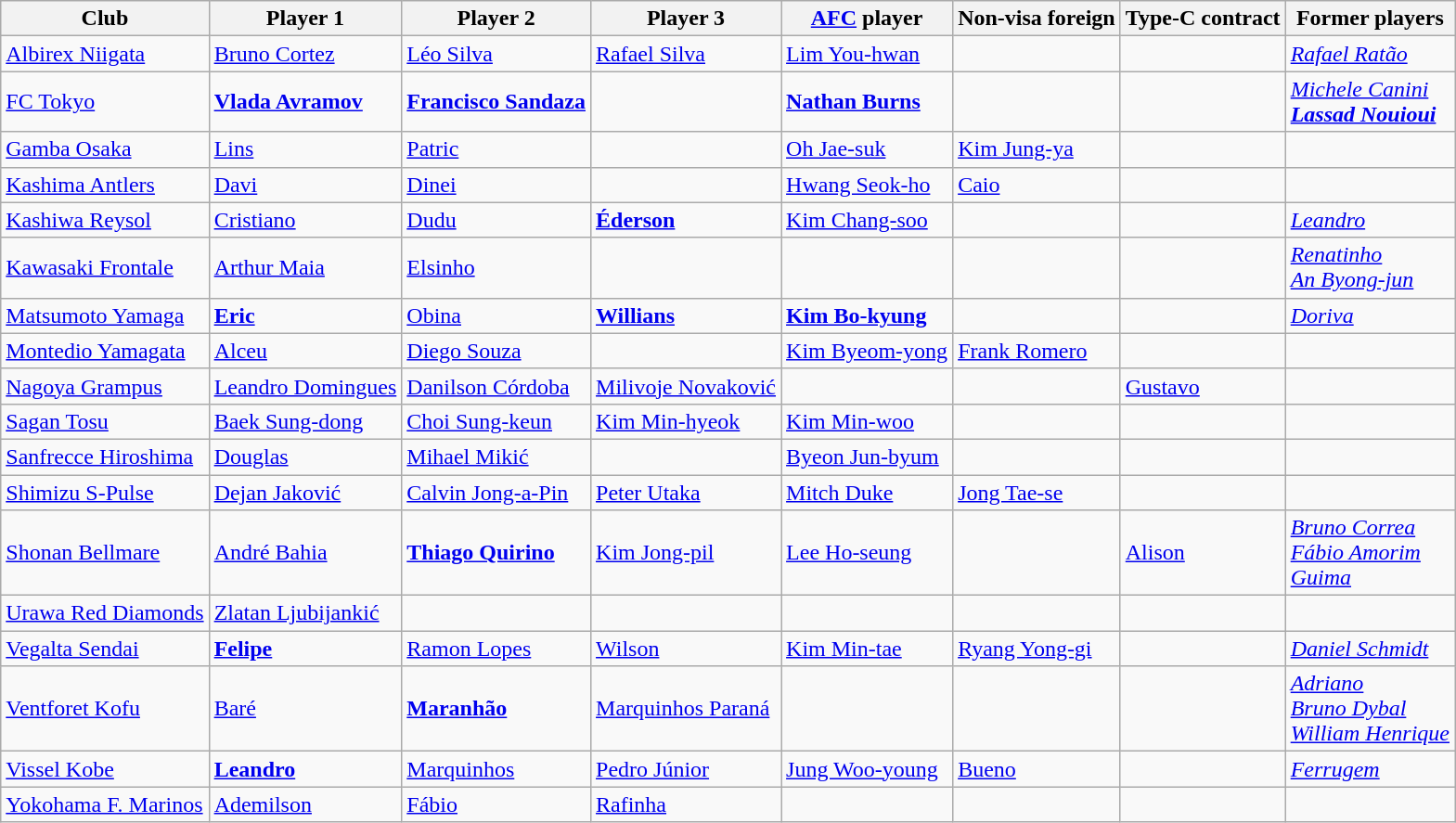<table class="wikitable">
<tr>
<th>Club</th>
<th>Player 1</th>
<th>Player 2</th>
<th>Player 3</th>
<th><a href='#'>AFC</a> player</th>
<th>Non-visa foreign</th>
<th>Type-C contract</th>
<th>Former players</th>
</tr>
<tr>
<td><a href='#'>Albirex Niigata</a></td>
<td> <a href='#'>Bruno Cortez</a></td>
<td> <a href='#'>Léo Silva</a></td>
<td> <a href='#'>Rafael Silva</a></td>
<td> <a href='#'>Lim You-hwan</a></td>
<td></td>
<td></td>
<td> <em><a href='#'>Rafael Ratão</a></em></td>
</tr>
<tr>
<td><a href='#'>FC Tokyo</a></td>
<td> <strong><a href='#'>Vlada Avramov</a></strong></td>
<td> <strong><a href='#'>Francisco Sandaza</a></strong></td>
<td></td>
<td>  <strong><a href='#'>Nathan Burns</a></strong></td>
<td></td>
<td></td>
<td> <em><a href='#'>Michele Canini</a></em><br> <strong><em><a href='#'>Lassad Nouioui</a></em></strong></td>
</tr>
<tr>
<td><a href='#'>Gamba Osaka</a></td>
<td> <a href='#'>Lins</a></td>
<td> <a href='#'>Patric</a></td>
<td></td>
<td> <a href='#'>Oh Jae-suk</a></td>
<td> <a href='#'>Kim Jung-ya</a></td>
<td></td>
<td></td>
</tr>
<tr>
<td><a href='#'>Kashima Antlers</a></td>
<td> <a href='#'>Davi</a></td>
<td> <a href='#'>Dinei</a></td>
<td></td>
<td> <a href='#'>Hwang Seok-ho</a></td>
<td> <a href='#'>Caio</a></td>
<td></td>
<td></td>
</tr>
<tr>
<td><a href='#'>Kashiwa Reysol</a></td>
<td> <a href='#'>Cristiano</a></td>
<td> <a href='#'>Dudu</a></td>
<td> <strong><a href='#'>Éderson</a></strong></td>
<td> <a href='#'>Kim Chang-soo</a></td>
<td></td>
<td></td>
<td> <em><a href='#'>Leandro</a></em></td>
</tr>
<tr>
<td><a href='#'>Kawasaki Frontale</a></td>
<td> <a href='#'>Arthur Maia</a></td>
<td> <a href='#'>Elsinho</a></td>
<td></td>
<td></td>
<td></td>
<td></td>
<td> <em><a href='#'>Renatinho</a></em><br> <em><a href='#'>An Byong-jun</a></em></td>
</tr>
<tr>
<td><a href='#'>Matsumoto Yamaga</a></td>
<td> <strong><a href='#'>Eric</a></strong></td>
<td> <a href='#'>Obina</a></td>
<td> <strong><a href='#'>Willians</a></strong></td>
<td> <strong><a href='#'>Kim Bo-kyung</a></strong></td>
<td></td>
<td></td>
<td> <em><a href='#'>Doriva</a></em></td>
</tr>
<tr>
<td><a href='#'>Montedio Yamagata</a></td>
<td> <a href='#'>Alceu</a></td>
<td> <a href='#'>Diego Souza</a></td>
<td></td>
<td> <a href='#'>Kim Byeom-yong</a></td>
<td> <a href='#'>Frank Romero</a></td>
<td></td>
<td></td>
</tr>
<tr>
<td><a href='#'>Nagoya Grampus</a></td>
<td> <a href='#'>Leandro Domingues</a></td>
<td> <a href='#'>Danilson Córdoba</a></td>
<td> <a href='#'>Milivoje Novaković</a></td>
<td></td>
<td></td>
<td> <a href='#'>Gustavo</a></td>
<td></td>
</tr>
<tr>
<td><a href='#'>Sagan Tosu</a></td>
<td> <a href='#'>Baek Sung-dong</a></td>
<td> <a href='#'>Choi Sung-keun</a></td>
<td> <a href='#'>Kim Min-hyeok</a></td>
<td> <a href='#'>Kim Min-woo</a></td>
<td></td>
<td></td>
<td></td>
</tr>
<tr>
<td><a href='#'>Sanfrecce Hiroshima</a></td>
<td> <a href='#'>Douglas</a></td>
<td> <a href='#'>Mihael Mikić</a></td>
<td></td>
<td> <a href='#'>Byeon Jun-byum</a></td>
<td></td>
<td></td>
<td></td>
</tr>
<tr>
<td><a href='#'>Shimizu S-Pulse</a></td>
<td> <a href='#'>Dejan Jaković</a></td>
<td> <a href='#'>Calvin Jong-a-Pin</a></td>
<td> <a href='#'>Peter Utaka</a></td>
<td> <a href='#'>Mitch Duke</a></td>
<td> <a href='#'>Jong Tae-se</a></td>
<td></td>
<td></td>
</tr>
<tr>
<td><a href='#'>Shonan Bellmare</a></td>
<td> <a href='#'>André Bahia</a></td>
<td> <strong><a href='#'>Thiago Quirino</a></strong></td>
<td> <a href='#'>Kim Jong-pil</a></td>
<td> <a href='#'>Lee Ho-seung</a></td>
<td></td>
<td> <a href='#'>Alison</a></td>
<td> <em><a href='#'>Bruno Correa</a></em><br> <em><a href='#'>Fábio Amorim</a></em><br> <em><a href='#'>Guima</a></em></td>
</tr>
<tr>
<td><a href='#'>Urawa Red Diamonds</a></td>
<td> <a href='#'>Zlatan Ljubijankić</a></td>
<td></td>
<td></td>
<td></td>
<td></td>
<td></td>
<td></td>
</tr>
<tr>
<td><a href='#'>Vegalta Sendai</a></td>
<td> <strong><a href='#'>Felipe</a></strong></td>
<td> <a href='#'>Ramon Lopes</a></td>
<td> <a href='#'>Wilson</a></td>
<td> <a href='#'>Kim Min-tae</a></td>
<td> <a href='#'>Ryang Yong-gi</a></td>
<td></td>
<td> <em><a href='#'>Daniel Schmidt</a></em></td>
</tr>
<tr>
<td><a href='#'>Ventforet Kofu</a></td>
<td> <a href='#'>Baré</a></td>
<td> <strong><a href='#'>Maranhão</a></strong></td>
<td> <a href='#'>Marquinhos Paraná</a></td>
<td></td>
<td></td>
<td></td>
<td> <em><a href='#'>Adriano</a></em><br> <em><a href='#'>Bruno Dybal</a></em><br> <em><a href='#'>William Henrique</a></em></td>
</tr>
<tr>
<td><a href='#'>Vissel Kobe</a></td>
<td> <strong><a href='#'>Leandro</a></strong></td>
<td> <a href='#'>Marquinhos</a></td>
<td> <a href='#'>Pedro Júnior</a></td>
<td> <a href='#'>Jung Woo-young</a></td>
<td> <a href='#'>Bueno</a></td>
<td></td>
<td> <em><a href='#'>Ferrugem</a></em></td>
</tr>
<tr>
<td><a href='#'>Yokohama F. Marinos</a></td>
<td> <a href='#'>Ademilson</a></td>
<td> <a href='#'>Fábio</a></td>
<td> <a href='#'>Rafinha</a></td>
<td></td>
<td></td>
<td></td>
<td></td>
</tr>
</table>
